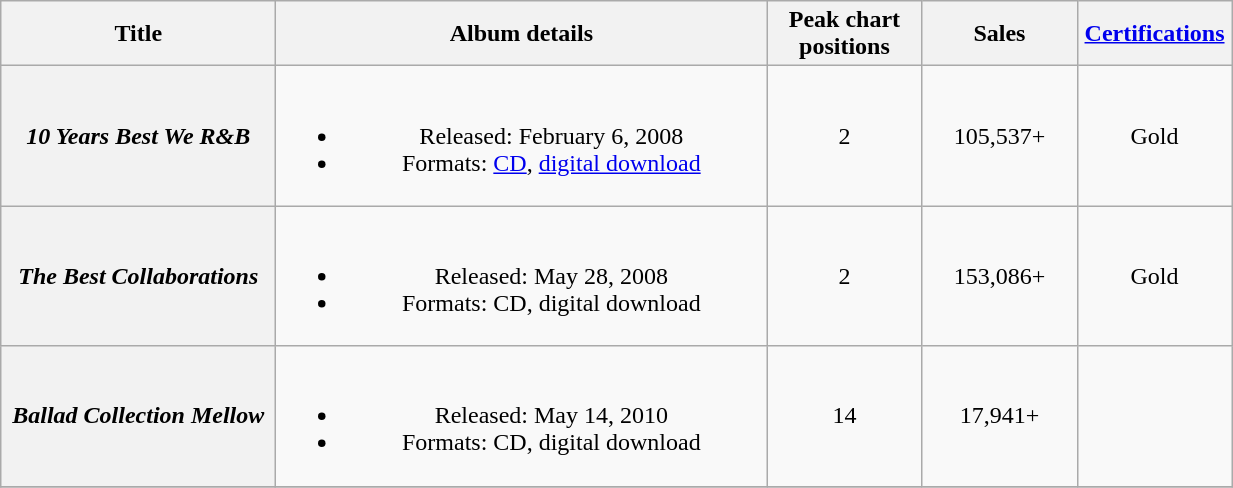<table class="wikitable plainrowheaders" style="text-align:center;" border="1">
<tr>
<th scope="col" style="width:11em;">Title</th>
<th scope="col" style="width:20em;">Album details</th>
<th scope="col" style="width:6em;">Peak chart <br>positions<br></th>
<th scope="col" style="width:6em;">Sales</th>
<th scope="col" style="width:6em;"><a href='#'>Certifications</a></th>
</tr>
<tr>
<th scope="row"><em>10 Years Best We R&B</em></th>
<td><br><ul><li>Released: February 6, 2008</li><li>Formats: <a href='#'>CD</a>, <a href='#'>digital download</a></li></ul></td>
<td>2</td>
<td>105,537+</td>
<td>Gold</td>
</tr>
<tr>
<th scope="row"><em>The Best Collaborations</em></th>
<td><br><ul><li>Released: May 28, 2008</li><li>Formats: CD, digital download</li></ul></td>
<td>2</td>
<td>153,086+</td>
<td>Gold</td>
</tr>
<tr>
<th scope="row"><em>Ballad Collection Mellow</em></th>
<td><br><ul><li>Released: May 14, 2010</li><li>Formats: CD, digital download</li></ul></td>
<td>14</td>
<td>17,941+</td>
<td></td>
</tr>
<tr>
</tr>
</table>
